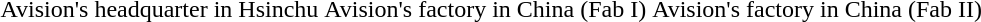<table>
<tr>
<td></td>
<td></td>
<td></td>
</tr>
<tr>
<td>Avision's headquarter in Hsinchu</td>
<td>Avision's factory in China (Fab I)</td>
<td>Avision's factory in China (Fab II)</td>
</tr>
</table>
